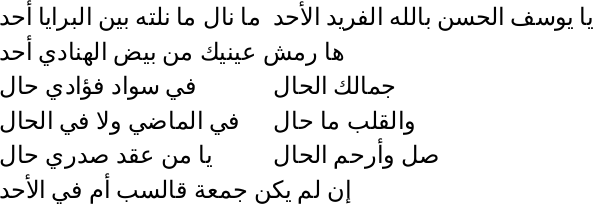<table>
<tr>
<td>ما نال ما نلته بين البرايا أحد</td>
<td></td>
<td>يا يوسف الحسن بالله الفريد الأحد</td>
</tr>
<tr>
<td colspan="3">ها رمش عينيك من بيض الهنادي أحد</td>
</tr>
<tr>
<td>في سواد فؤادي حال</td>
<td></td>
<td>جمالك الحال</td>
</tr>
<tr>
<td>في الماضي ولا في الحال</td>
<td></td>
<td>والقلب ما حال</td>
</tr>
<tr>
<td>يا من عقد صدري حال</td>
<td></td>
<td>صل وأرحم الحال</td>
</tr>
<tr>
<td colspan="3">إن لم يكن جمعة قالسب أم في الأحد</td>
</tr>
</table>
